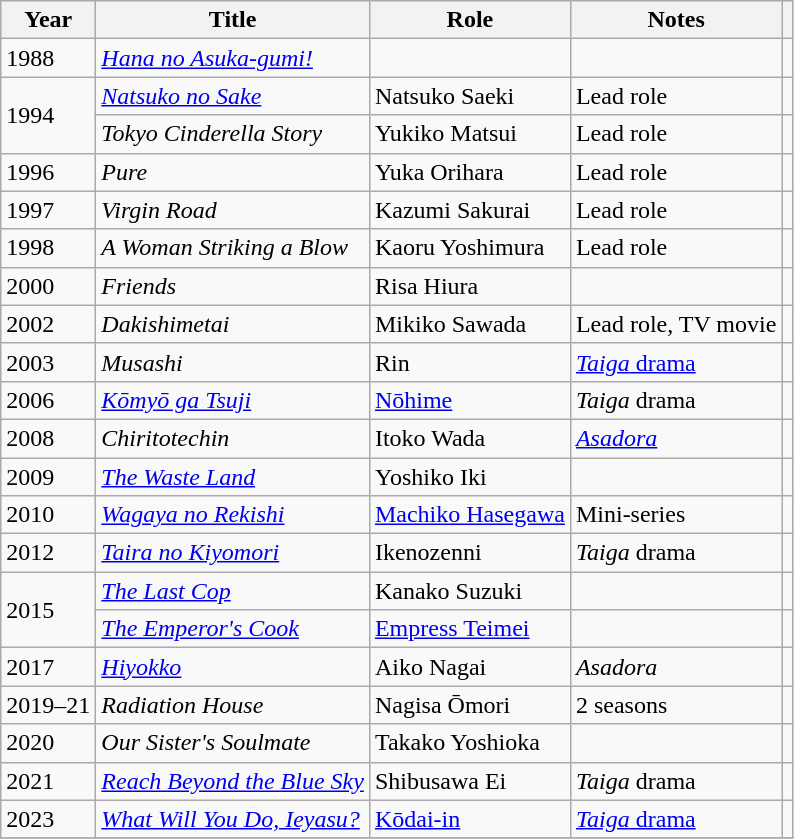<table class="wikitable sortable">
<tr>
<th>Year</th>
<th>Title</th>
<th>Role</th>
<th class="unsortable">Notes</th>
<th class="unsortable"></th>
</tr>
<tr>
<td>1988</td>
<td><em><a href='#'>Hana no Asuka-gumi!</a></em></td>
<td></td>
<td></td>
<td></td>
</tr>
<tr>
<td rowspan=2>1994</td>
<td><em><a href='#'>Natsuko no Sake</a></em></td>
<td>Natsuko Saeki</td>
<td>Lead role</td>
<td></td>
</tr>
<tr>
<td><em>Tokyo Cinderella Story</em></td>
<td>Yukiko Matsui</td>
<td>Lead role</td>
<td></td>
</tr>
<tr>
<td>1996</td>
<td><em>Pure</em></td>
<td>Yuka Orihara</td>
<td>Lead role</td>
<td></td>
</tr>
<tr>
<td>1997</td>
<td><em>Virgin Road</em></td>
<td>Kazumi Sakurai</td>
<td>Lead role</td>
<td></td>
</tr>
<tr>
<td>1998</td>
<td><em>A Woman Striking a Blow</em></td>
<td>Kaoru Yoshimura</td>
<td>Lead role</td>
<td></td>
</tr>
<tr>
<td>2000</td>
<td><em>Friends</em></td>
<td>Risa Hiura</td>
<td></td>
<td></td>
</tr>
<tr>
<td>2002</td>
<td><em>Dakishimetai</em></td>
<td>Mikiko Sawada</td>
<td>Lead role, TV movie</td>
<td></td>
</tr>
<tr>
<td>2003</td>
<td><em>Musashi</em></td>
<td>Rin</td>
<td><a href='#'><em>Taiga</em> drama</a></td>
<td></td>
</tr>
<tr>
<td>2006</td>
<td><em><a href='#'>Kōmyō ga Tsuji</a></em></td>
<td><a href='#'>Nōhime</a></td>
<td><em>Taiga</em> drama</td>
<td></td>
</tr>
<tr>
<td>2008</td>
<td><em>Chiritotechin</em></td>
<td>Itoko Wada</td>
<td><em><a href='#'>Asadora</a></em></td>
<td></td>
</tr>
<tr>
<td>2009</td>
<td><em><a href='#'>The Waste Land</a></em></td>
<td>Yoshiko Iki</td>
<td></td>
<td></td>
</tr>
<tr>
<td>2010</td>
<td><em><a href='#'>Wagaya no Rekishi</a></em></td>
<td><a href='#'>Machiko Hasegawa</a></td>
<td>Mini-series</td>
<td></td>
</tr>
<tr>
<td>2012</td>
<td><em><a href='#'>Taira no Kiyomori</a></em></td>
<td>Ikenozenni</td>
<td><em>Taiga</em> drama</td>
<td></td>
</tr>
<tr>
<td rowspan=2>2015</td>
<td><em><a href='#'>The Last Cop</a></em></td>
<td>Kanako Suzuki</td>
<td></td>
<td></td>
</tr>
<tr>
<td><em><a href='#'>The Emperor's Cook</a></em></td>
<td><a href='#'>Empress Teimei</a></td>
<td></td>
<td></td>
</tr>
<tr>
<td>2017</td>
<td><em><a href='#'>Hiyokko</a></em></td>
<td>Aiko Nagai</td>
<td><em>Asadora</em></td>
<td></td>
</tr>
<tr>
<td>2019–21</td>
<td><em>Radiation House</em></td>
<td>Nagisa Ōmori</td>
<td>2 seasons</td>
<td></td>
</tr>
<tr>
<td>2020</td>
<td><em>Our Sister's Soulmate</em></td>
<td>Takako Yoshioka</td>
<td></td>
<td></td>
</tr>
<tr>
<td>2021</td>
<td><em><a href='#'>Reach Beyond the Blue Sky</a></em></td>
<td>Shibusawa Ei</td>
<td><em>Taiga</em> drama</td>
<td></td>
</tr>
<tr>
<td>2023</td>
<td><em><a href='#'>What Will You Do, Ieyasu?</a></em></td>
<td><a href='#'>Kōdai-in</a></td>
<td><a href='#'><em>Taiga</em> drama</a></td>
<td></td>
</tr>
<tr>
</tr>
</table>
